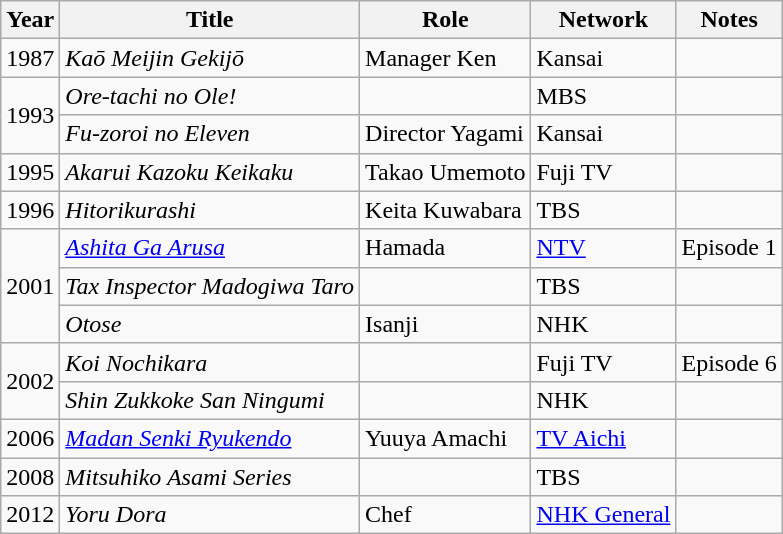<table class="wikitable">
<tr>
<th>Year</th>
<th>Title</th>
<th>Role</th>
<th>Network</th>
<th>Notes</th>
</tr>
<tr>
<td>1987</td>
<td><em>Kaō Meijin Gekijō</em></td>
<td>Manager Ken</td>
<td>Kansai</td>
<td></td>
</tr>
<tr>
<td rowspan="2">1993</td>
<td><em>Ore-tachi no Ole!</em></td>
<td></td>
<td>MBS</td>
<td></td>
</tr>
<tr>
<td><em>Fu-zoroi no Eleven</em></td>
<td>Director Yagami</td>
<td>Kansai</td>
<td></td>
</tr>
<tr>
<td>1995</td>
<td><em>Akarui Kazoku Keikaku</em></td>
<td>Takao Umemoto</td>
<td>Fuji TV</td>
<td></td>
</tr>
<tr>
<td>1996</td>
<td><em>Hitorikurashi</em></td>
<td>Keita Kuwabara</td>
<td>TBS</td>
<td></td>
</tr>
<tr>
<td rowspan="3">2001</td>
<td><em><a href='#'>Ashita Ga Arusa</a></em></td>
<td>Hamada</td>
<td><a href='#'>NTV</a></td>
<td>Episode 1</td>
</tr>
<tr>
<td><em>Tax Inspector Madogiwa Taro</em></td>
<td></td>
<td>TBS</td>
<td></td>
</tr>
<tr>
<td><em>Otose</em></td>
<td>Isanji</td>
<td>NHK</td>
<td></td>
</tr>
<tr>
<td rowspan="2">2002</td>
<td><em>Koi Nochikara</em></td>
<td></td>
<td>Fuji TV</td>
<td>Episode 6</td>
</tr>
<tr>
<td><em>Shin Zukkoke San Ningumi</em></td>
<td></td>
<td>NHK</td>
<td></td>
</tr>
<tr>
<td>2006</td>
<td><em><a href='#'>Madan Senki Ryukendo</a></em></td>
<td>Yuuya Amachi</td>
<td><a href='#'>TV Aichi</a></td>
<td></td>
</tr>
<tr>
<td>2008</td>
<td><em>Mitsuhiko Asami Series</em></td>
<td></td>
<td>TBS</td>
<td></td>
</tr>
<tr>
<td>2012</td>
<td><em>Yoru Dora</em></td>
<td>Chef</td>
<td><a href='#'>NHK General</a></td>
<td></td>
</tr>
</table>
